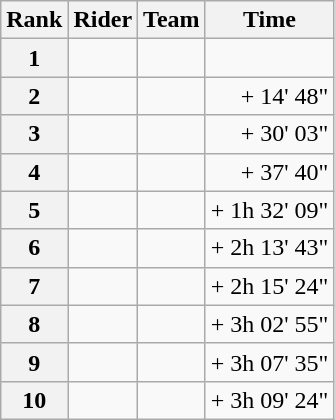<table class="wikitable">
<tr>
<th scope="col">Rank</th>
<th scope="col">Rider</th>
<th scope="col">Team</th>
<th scope="col">Time</th>
</tr>
<tr>
<th scope="row">1</th>
<td>  </td>
<td></td>
<td style="text-align:right;"></td>
</tr>
<tr>
<th scope="row">2</th>
<td> </td>
<td></td>
<td style="text-align:right;">+ 14' 48"</td>
</tr>
<tr>
<th scope="row">3</th>
<td></td>
<td></td>
<td style="text-align:right;">+ 30' 03"</td>
</tr>
<tr>
<th scope="row">4</th>
<td></td>
<td></td>
<td style="text-align:right;">+ 37' 40"</td>
</tr>
<tr>
<th scope="row">5</th>
<td></td>
<td></td>
<td style="text-align:right;">+ 1h 32' 09"</td>
</tr>
<tr>
<th scope="row">6</th>
<td> </td>
<td></td>
<td style="text-align:right;">+ 2h 13' 43"</td>
</tr>
<tr>
<th scope="row">7</th>
<td></td>
<td></td>
<td style="text-align:right;">+ 2h 15' 24"</td>
</tr>
<tr>
<th scope="row">8</th>
<td></td>
<td></td>
<td style="text-align:right;">+ 3h 02' 55"</td>
</tr>
<tr>
<th scope="row">9</th>
<td></td>
<td></td>
<td style="text-align:right;">+ 3h 07' 35"</td>
</tr>
<tr>
<th scope="row">10</th>
<td></td>
<td></td>
<td style="text-align:right;">+ 3h 09' 24"</td>
</tr>
</table>
